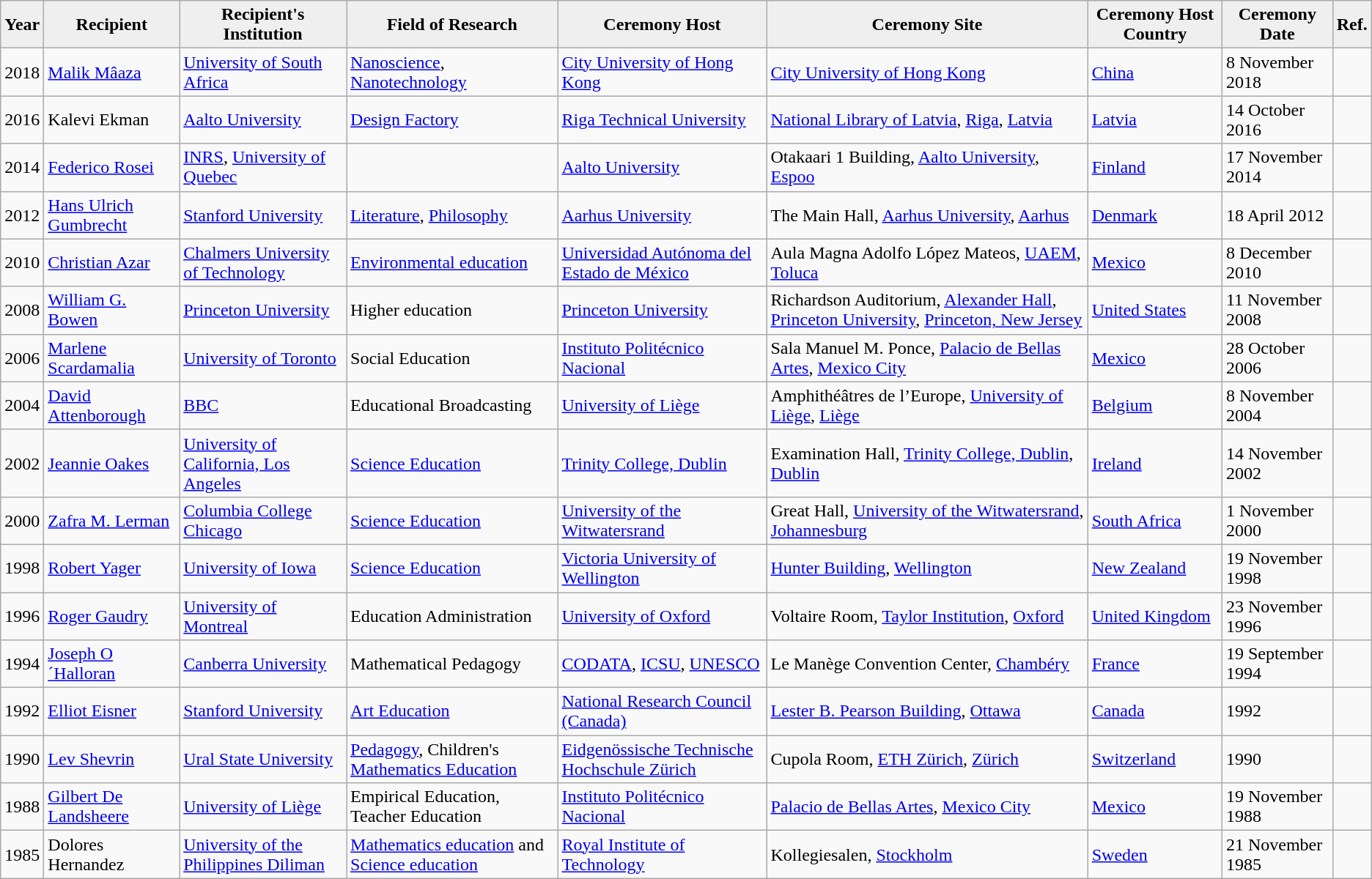<table class="wikitable sortable">
<tr>
<th style="background:#efefef;">Year</th>
<th style="background:#efefef;">Recipient</th>
<th style="background:#efefef;">Recipient's Institution</th>
<th style="background:#efefef;">Field of Research</th>
<th style="background:#efefef;">Ceremony Host</th>
<th style="background:#efefef;">Ceremony Site</th>
<th style="background:#efefef;">Ceremony Host Country</th>
<th style="background:#efefef;">Ceremony Date</th>
<th style="background:#efefef;" class="unsortable">Ref.</th>
</tr>
<tr>
<td style="text-align:center;">2018</td>
<td><a href='#'>Malik Mâaza</a></td>
<td><a href='#'>University of South Africa</a></td>
<td><a href='#'>Nanoscience</a>, <a href='#'>Nanotechnology</a></td>
<td><a href='#'>City University of Hong Kong</a></td>
<td><a href='#'>City University of Hong Kong</a></td>
<td> <a href='#'>China</a></td>
<td>8 November 2018</td>
<td><br>
</td>
</tr>
<tr>
<td style="text-align:center;">2016</td>
<td>Kalevi Ekman</td>
<td><a href='#'>Aalto University</a></td>
<td><a href='#'>Design Factory</a></td>
<td><a href='#'>Riga Technical University</a></td>
<td><a href='#'>National Library of Latvia</a>, <a href='#'>Riga</a>, <a href='#'>Latvia</a></td>
<td> <a href='#'>Latvia</a></td>
<td>14 October 2016</td>
<td></td>
</tr>
<tr>
<td style="text-align:center;">2014</td>
<td><a href='#'>Federico Rosei</a></td>
<td><a href='#'>INRS</a>, <a href='#'>University of Quebec</a></td>
<td></td>
<td><a href='#'>Aalto University</a></td>
<td>Otakaari 1 Building, <a href='#'>Aalto University</a>, <a href='#'>Espoo</a></td>
<td> <a href='#'>Finland</a></td>
<td>17 November 2014</td>
<td></td>
</tr>
<tr>
<td style="text-align:center;">2012</td>
<td><a href='#'>Hans Ulrich Gumbrecht</a></td>
<td><a href='#'>Stanford University</a></td>
<td><a href='#'>Literature</a>, <a href='#'>Philosophy</a></td>
<td><a href='#'>Aarhus University</a></td>
<td>The Main Hall, <a href='#'>Aarhus University</a>, <a href='#'>Aarhus</a></td>
<td> <a href='#'>Denmark</a></td>
<td>18 April 2012</td>
<td></td>
</tr>
<tr>
<td style="text-align:center;">2010</td>
<td><a href='#'>Christian Azar</a></td>
<td><a href='#'>Chalmers University of Technology</a></td>
<td><a href='#'>Environmental education</a></td>
<td><a href='#'>Universidad Autónoma del Estado de México</a></td>
<td>Aula Magna Adolfo López Mateos, <a href='#'>UAEM</a>, <a href='#'>Toluca</a></td>
<td> <a href='#'>Mexico</a></td>
<td>8 December 2010</td>
<td></td>
</tr>
<tr>
<td style="text-align:center;">2008</td>
<td><a href='#'>William G. Bowen</a></td>
<td><a href='#'>Princeton University</a></td>
<td>Higher education</td>
<td><a href='#'>Princeton University</a></td>
<td>Richardson Auditorium, <a href='#'>Alexander Hall</a>, <a href='#'>Princeton University</a>, <a href='#'>Princeton, New Jersey</a></td>
<td> <a href='#'>United States</a></td>
<td>11 November 2008</td>
<td></td>
</tr>
<tr>
<td style="text-align:center;">2006</td>
<td><a href='#'>Marlene Scardamalia</a></td>
<td><a href='#'>University of Toronto</a></td>
<td>Social Education</td>
<td><a href='#'>Instituto Politécnico Nacional</a></td>
<td>Sala Manuel M. Ponce, <a href='#'>Palacio de Bellas Artes</a>, <a href='#'>Mexico City</a></td>
<td> <a href='#'>Mexico</a></td>
<td>28 October 2006</td>
<td></td>
</tr>
<tr>
<td style="text-align:center;">2004</td>
<td><a href='#'>David Attenborough</a></td>
<td><a href='#'>BBC</a></td>
<td>Educational Broadcasting</td>
<td><a href='#'>University of Liège</a></td>
<td>Amphithéâtres de l’Europe, <a href='#'>University of Liège</a>, <a href='#'>Liège</a></td>
<td> <a href='#'>Belgium</a></td>
<td>8 November 2004</td>
<td></td>
</tr>
<tr>
<td style="text-align:center;">2002</td>
<td><a href='#'>Jeannie Oakes</a></td>
<td><a href='#'>University of California, Los Angeles</a></td>
<td><a href='#'>Science Education</a></td>
<td><a href='#'>Trinity College, Dublin</a></td>
<td>Examination Hall, <a href='#'>Trinity College, Dublin</a>, <a href='#'>Dublin</a></td>
<td> <a href='#'>Ireland</a></td>
<td>14 November 2002</td>
<td></td>
</tr>
<tr>
<td style="text-align:center;">2000</td>
<td><a href='#'>Zafra M. Lerman</a></td>
<td><a href='#'>Columbia College Chicago</a></td>
<td><a href='#'>Science Education</a></td>
<td><a href='#'>University of the Witwatersrand</a></td>
<td>Great Hall, <a href='#'>University of the Witwatersrand</a>, <a href='#'>Johannesburg</a></td>
<td> <a href='#'>South Africa</a></td>
<td>1 November 2000</td>
<td></td>
</tr>
<tr>
<td style="text-align:center;">1998</td>
<td><a href='#'>Robert Yager</a></td>
<td><a href='#'>University of Iowa</a></td>
<td><a href='#'>Science Education</a></td>
<td><a href='#'>Victoria University of Wellington</a></td>
<td><a href='#'>Hunter Building</a>, <a href='#'>Wellington</a></td>
<td> <a href='#'>New Zealand</a></td>
<td>19 November 1998</td>
<td></td>
</tr>
<tr>
<td style="text-align:center;">1996</td>
<td><a href='#'>Roger Gaudry</a></td>
<td><a href='#'>University of Montreal</a></td>
<td>Education Administration</td>
<td><a href='#'>University of Oxford</a></td>
<td>Voltaire Room, <a href='#'>Taylor Institution</a>, <a href='#'>Oxford</a></td>
<td> <a href='#'>United Kingdom</a></td>
<td>23 November 1996</td>
<td></td>
</tr>
<tr>
<td style="text-align:center;">1994</td>
<td><a href='#'>Joseph O´Halloran</a></td>
<td><a href='#'>Canberra University</a></td>
<td>Mathematical Pedagogy</td>
<td><a href='#'>CODATA</a>, <a href='#'>ICSU</a>, <a href='#'>UNESCO</a></td>
<td>Le Manège Convention Center, <a href='#'>Chambéry</a></td>
<td> <a href='#'>France</a></td>
<td>19 September 1994</td>
<td></td>
</tr>
<tr>
<td style="text-align:center;">1992</td>
<td><a href='#'>Elliot Eisner</a></td>
<td><a href='#'>Stanford University</a></td>
<td><a href='#'>Art Education</a></td>
<td><a href='#'>National Research Council (Canada)</a></td>
<td><a href='#'>Lester B. Pearson Building</a>, <a href='#'>Ottawa</a></td>
<td> <a href='#'>Canada</a></td>
<td>1992</td>
<td></td>
</tr>
<tr>
<td style="text-align:center;">1990</td>
<td><a href='#'>Lev Shevrin</a></td>
<td><a href='#'>Ural State University</a></td>
<td><a href='#'>Pedagogy</a>, Children's <a href='#'>Mathematics Education</a></td>
<td><a href='#'>Eidgenössische Technische Hochschule Zürich</a></td>
<td>Cupola Room, <a href='#'>ETH Zürich</a>, <a href='#'>Zürich</a></td>
<td> <a href='#'>Switzerland</a></td>
<td>1990</td>
<td></td>
</tr>
<tr>
<td style="text-align:center;">1988</td>
<td><a href='#'>Gilbert De Landsheere</a></td>
<td><a href='#'>University of Liège</a></td>
<td>Empirical Education, Teacher Education</td>
<td><a href='#'>Instituto Politécnico Nacional</a></td>
<td><a href='#'>Palacio de Bellas Artes</a>, <a href='#'>Mexico City</a></td>
<td> <a href='#'>Mexico</a></td>
<td>19 November 1988</td>
<td></td>
</tr>
<tr>
<td style="text-align:center;">1985</td>
<td>Dolores Hernandez</td>
<td><a href='#'>University of the Philippines Diliman</a></td>
<td><a href='#'>Mathematics education</a> and <a href='#'>Science education</a></td>
<td><a href='#'>Royal Institute of Technology</a></td>
<td>Kollegiesalen, <a href='#'>Stockholm</a></td>
<td> <a href='#'>Sweden</a></td>
<td>21 November 1985</td>
<td></td>
</tr>
</table>
